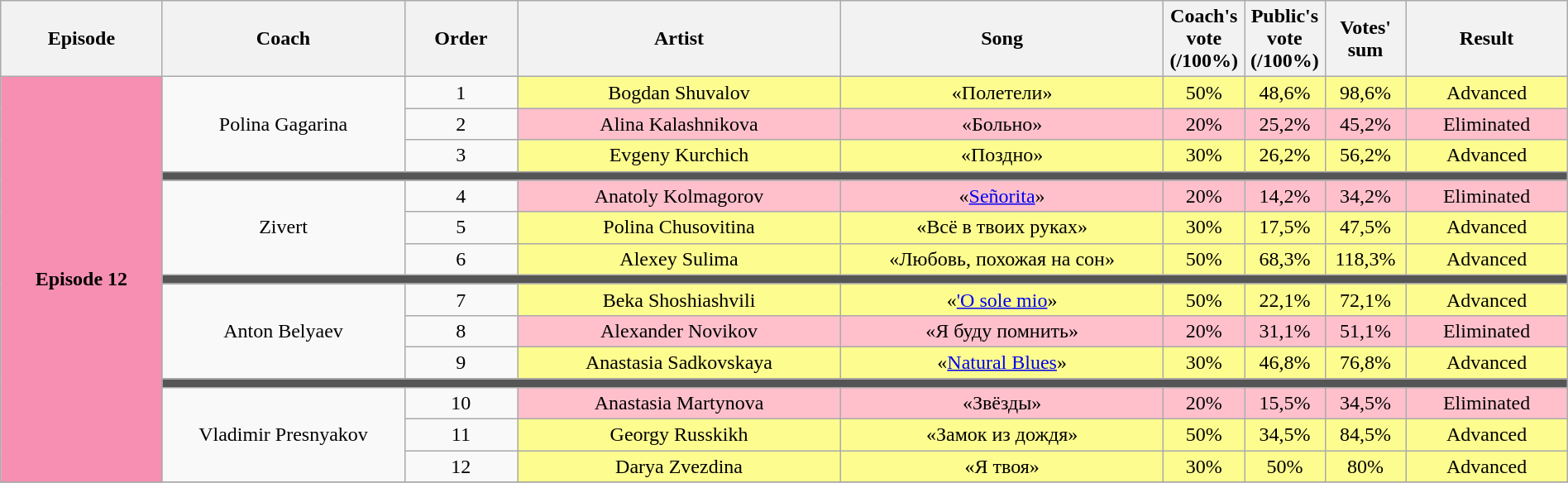<table class="wikitable" style="text-align:center; width:100%;">
<tr>
<th style="width:10%;">Episode</th>
<th style="width:15%;">Coach</th>
<th style="width:7%;">Order</th>
<th style="width:20%;">Artist</th>
<th style="width:20%;">Song</th>
<th style="width:5%;">Coach's vote (/100%)</th>
<th style="width:5%;">Public's vote (/100%)</th>
<th style="width:5%;">Votes' sum</th>
<th style="width:10%;">Result</th>
</tr>
<tr>
<th rowspan=15 style="background:#f78fb2;">Episode 12<br> <small></small></th>
<td rowspan=3>Polina Gagarina</td>
<td>1</td>
<td style="background:#fdfc8f;">Bogdan Shuvalov</td>
<td style="background:#fdfc8f;">«Полетели»</td>
<td style="background:#fdfc8f;">50%</td>
<td style="background:#fdfc8f;">48,6%</td>
<td style="background:#fdfc8f;">98,6%</td>
<td style="background:#fdfc8f;">Advanced</td>
</tr>
<tr>
<td>2</td>
<td style="background:pink;">Alina Kalashnikova</td>
<td style="background:pink;">«Больно»</td>
<td style="background:pink;">20%</td>
<td style="background:pink;">25,2%</td>
<td style="background:pink;">45,2%</td>
<td style="background:pink;">Eliminated</td>
</tr>
<tr>
<td>3</td>
<td style="background:#fdfc8f;">Evgeny Kurchich</td>
<td style="background:#fdfc8f;">«Поздно»</td>
<td style="background:#fdfc8f;">30%</td>
<td style="background:#fdfc8f;">26,2%</td>
<td style="background:#fdfc8f;">56,2%</td>
<td style="background:#fdfc8f;">Advanced</td>
</tr>
<tr>
<td colspan="11" style="background:#555;"></td>
</tr>
<tr>
<td rowspan=3>Zivert</td>
<td>4</td>
<td style="background:pink;">Anatoly Kolmagorov</td>
<td style="background:pink;">«<a href='#'>Señorita</a>»</td>
<td style="background:pink;">20%</td>
<td style="background:pink;">14,2%</td>
<td style="background:pink;">34,2%</td>
<td style="background:pink;">Eliminated</td>
</tr>
<tr>
<td>5</td>
<td style="background:#fdfc8f;">Polina Chusovitina</td>
<td style="background:#fdfc8f;">«Всё в твоих руках»</td>
<td style="background:#fdfc8f;">30%</td>
<td style="background:#fdfc8f;">17,5%</td>
<td style="background:#fdfc8f;">47,5%</td>
<td style="background:#fdfc8f;">Advanced</td>
</tr>
<tr>
<td>6</td>
<td style="background:#fdfc8f;">Alexey Sulima</td>
<td style="background:#fdfc8f;">«Любовь, похожая на сон»</td>
<td style="background:#fdfc8f;">50%</td>
<td style="background:#fdfc8f;">68,3%</td>
<td style="background:#fdfc8f;">118,3%</td>
<td style="background:#fdfc8f;">Advanced</td>
</tr>
<tr>
<td colspan="11" style="background:#555;"></td>
</tr>
<tr>
<td rowspan=3>Anton Belyaev</td>
<td>7</td>
<td style="background:#fdfc8f;">Beka Shoshiashvili</td>
<td style="background:#fdfc8f;">«<a href='#'>'O sole mio</a>»</td>
<td style="background:#fdfc8f;">50%</td>
<td style="background:#fdfc8f;">22,1%</td>
<td style="background:#fdfc8f;">72,1%</td>
<td style="background:#fdfc8f;">Advanced</td>
</tr>
<tr>
<td>8</td>
<td style="background:pink;">Alexander Novikov</td>
<td style="background:pink;">«Я буду помнить»</td>
<td style="background:pink;">20%</td>
<td style="background:pink;">31,1%</td>
<td style="background:pink;">51,1%</td>
<td style="background:pink;">Eliminated</td>
</tr>
<tr>
<td>9</td>
<td style="background:#fdfc8f;">Anastasia Sadkovskaya</td>
<td style="background:#fdfc8f;">«<a href='#'>Natural Blues</a>»</td>
<td style="background:#fdfc8f;">30%</td>
<td style="background:#fdfc8f;">46,8%</td>
<td style="background:#fdfc8f;">76,8%</td>
<td style="background:#fdfc8f;">Advanced</td>
</tr>
<tr>
<td colspan="11" style="background:#555;"></td>
</tr>
<tr>
<td rowspan=3>Vladimir Presnyakov</td>
<td>10</td>
<td style="background:pink;">Anastasia Martynova</td>
<td style="background:pink;">«Звёзды»</td>
<td style="background:pink;">20%</td>
<td style="background:pink;">15,5%</td>
<td style="background:pink;">34,5%</td>
<td style="background:pink;">Eliminated</td>
</tr>
<tr>
<td>11</td>
<td style="background:#fdfc8f;">Georgy Russkikh</td>
<td style="background:#fdfc8f;">«Замок из дождя»</td>
<td style="background:#fdfc8f;">50%</td>
<td style="background:#fdfc8f;">34,5%</td>
<td style="background:#fdfc8f;">84,5%</td>
<td style="background:#fdfc8f;">Advanced</td>
</tr>
<tr>
<td>12</td>
<td style="background:#fdfc8f;">Darya Zvezdina</td>
<td style="background:#fdfc8f;">«Я твоя»</td>
<td style="background:#fdfc8f;">30%</td>
<td style="background:#fdfc8f;">50%</td>
<td style="background:#fdfc8f;">80%</td>
<td style="background:#fdfc8f;">Advanced</td>
</tr>
<tr>
</tr>
</table>
